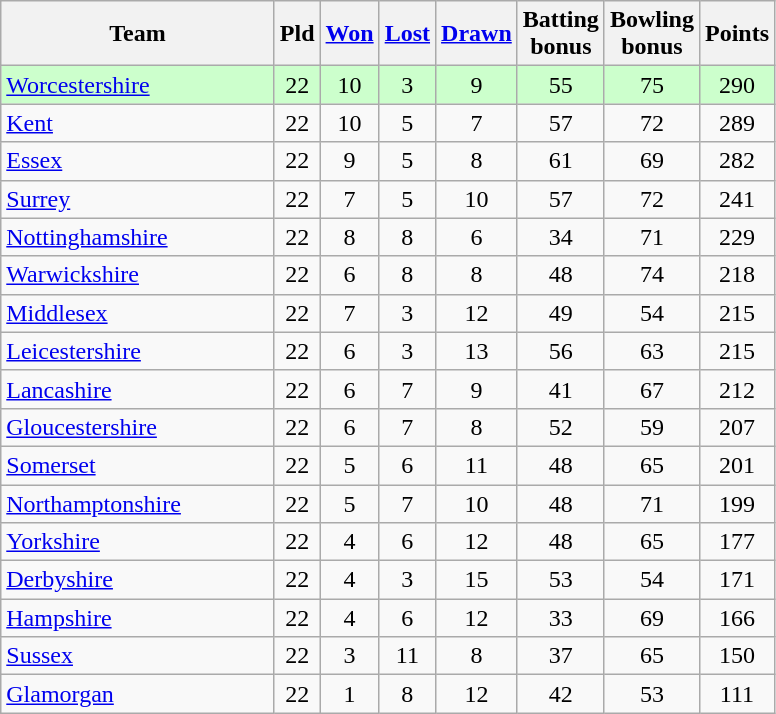<table class="wikitable" style="text-align:center;">
<tr>
<th width=175>Team</th>
<th width=20 abbr="Played">Pld</th>
<th width=20 abbr="Won"><a href='#'>Won</a></th>
<th width=20 abbr="Lost"><a href='#'>Lost</a></th>
<th width=20 abbr="Drawn"><a href='#'>Drawn</a></th>
<th width=20 abbr="Bonus points">Batting bonus</th>
<th width=20 abbr="Bonus points">Bowling bonus</th>
<th width=20 abbr="Points">Points</th>
</tr>
<tr style="background:#ccffcc;">
<td style="text-align:left;"><a href='#'>Worcestershire</a></td>
<td>22</td>
<td>10</td>
<td>3</td>
<td>9</td>
<td>55</td>
<td>75</td>
<td>290</td>
</tr>
<tr>
<td style="text-align:left;"><a href='#'>Kent</a></td>
<td>22</td>
<td>10</td>
<td>5</td>
<td>7</td>
<td>57</td>
<td>72</td>
<td>289</td>
</tr>
<tr>
<td style="text-align:left;"><a href='#'>Essex</a></td>
<td>22</td>
<td>9</td>
<td>5</td>
<td>8</td>
<td>61</td>
<td>69</td>
<td>282</td>
</tr>
<tr>
<td style="text-align:left;"><a href='#'>Surrey</a></td>
<td>22</td>
<td>7</td>
<td>5</td>
<td>10</td>
<td>57</td>
<td>72</td>
<td>241</td>
</tr>
<tr>
<td style="text-align:left;"><a href='#'>Nottinghamshire</a></td>
<td>22</td>
<td>8</td>
<td>8</td>
<td>6</td>
<td>34</td>
<td>71</td>
<td>229</td>
</tr>
<tr>
<td style="text-align:left;"><a href='#'>Warwickshire</a></td>
<td>22</td>
<td>6</td>
<td>8</td>
<td>8</td>
<td>48</td>
<td>74</td>
<td>218</td>
</tr>
<tr>
<td style="text-align:left;"><a href='#'>Middlesex</a></td>
<td>22</td>
<td>7</td>
<td>3</td>
<td>12</td>
<td>49</td>
<td>54</td>
<td>215</td>
</tr>
<tr>
<td style="text-align:left;"><a href='#'>Leicestershire</a></td>
<td>22</td>
<td>6</td>
<td>3</td>
<td>13</td>
<td>56</td>
<td>63</td>
<td>215</td>
</tr>
<tr>
<td style="text-align:left;"><a href='#'>Lancashire</a></td>
<td>22</td>
<td>6</td>
<td>7</td>
<td>9</td>
<td>41</td>
<td>67</td>
<td>212</td>
</tr>
<tr>
<td style="text-align:left;"><a href='#'>Gloucestershire</a></td>
<td>22</td>
<td>6</td>
<td>7</td>
<td>8</td>
<td>52</td>
<td>59</td>
<td>207</td>
</tr>
<tr>
<td style="text-align:left;"><a href='#'>Somerset</a></td>
<td>22</td>
<td>5</td>
<td>6</td>
<td>11</td>
<td>48</td>
<td>65</td>
<td>201</td>
</tr>
<tr>
<td style="text-align:left;"><a href='#'>Northamptonshire</a></td>
<td>22</td>
<td>5</td>
<td>7</td>
<td>10</td>
<td>48</td>
<td>71</td>
<td>199</td>
</tr>
<tr>
<td style="text-align:left;"><a href='#'>Yorkshire</a></td>
<td>22</td>
<td>4</td>
<td>6</td>
<td>12</td>
<td>48</td>
<td>65</td>
<td>177</td>
</tr>
<tr>
<td style="text-align:left;"><a href='#'>Derbyshire</a></td>
<td>22</td>
<td>4</td>
<td>3</td>
<td>15</td>
<td>53</td>
<td>54</td>
<td>171</td>
</tr>
<tr>
<td style="text-align:left;"><a href='#'>Hampshire</a></td>
<td>22</td>
<td>4</td>
<td>6</td>
<td>12</td>
<td>33</td>
<td>69</td>
<td>166</td>
</tr>
<tr>
<td style="text-align:left;"><a href='#'>Sussex</a></td>
<td>22</td>
<td>3</td>
<td>11</td>
<td>8</td>
<td>37</td>
<td>65</td>
<td>150</td>
</tr>
<tr>
<td style="text-align:left;"><a href='#'>Glamorgan</a></td>
<td>22</td>
<td>1</td>
<td>8</td>
<td>12</td>
<td>42</td>
<td>53</td>
<td>111</td>
</tr>
</table>
